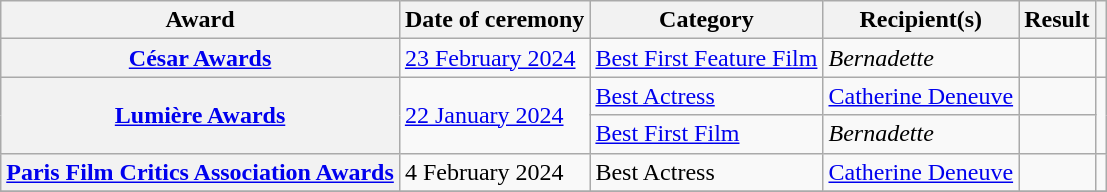<table class="wikitable sortable plainrowheaders">
<tr>
<th scope="col">Award</th>
<th scope="col">Date of ceremony</th>
<th scope="col">Category</th>
<th scope="col">Recipient(s)</th>
<th scope="col">Result</th>
<th scope="col" class="unsortable"></th>
</tr>
<tr>
<th scope="row"><a href='#'>César Awards</a></th>
<td><a href='#'>23 February 2024</a></td>
<td><a href='#'>Best First Feature Film</a></td>
<td><em>Bernadette</em></td>
<td></td>
<td align="center"></td>
</tr>
<tr>
<th rowspan="2" scope="row"><a href='#'>Lumière Awards</a></th>
<td rowspan="2"><a href='#'>22 January 2024</a></td>
<td><a href='#'>Best Actress</a></td>
<td><a href='#'>Catherine Deneuve</a></td>
<td></td>
<td rowspan="2" align="center"></td>
</tr>
<tr>
<td><a href='#'>Best First Film</a></td>
<td><em>Bernadette</em></td>
<td></td>
</tr>
<tr>
<th scope="row"><a href='#'>Paris Film Critics Association Awards</a></th>
<td>4 February 2024</td>
<td>Best Actress</td>
<td><a href='#'>Catherine Deneuve</a></td>
<td></td>
<td align="center"></td>
</tr>
<tr>
</tr>
</table>
